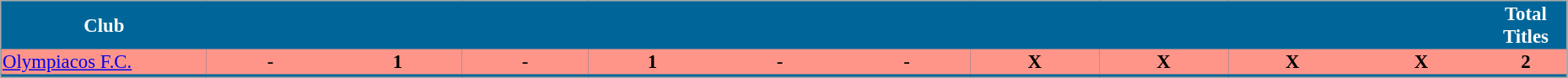<table cellspacing="0" style="background: #006699; border: 1px #aaa solid; border-collapse: collapse; font-size: 95%;" width=98%>
<tr bgcolor=#006699 style="color:white;">
<th width="190" align=center><strong>Club</strong></th>
<th width="130" align=center></th>
<th width="130" align=center></th>
<th width="130" align=center></th>
<th width="130" align=center></th>
<th width="130" align=center></th>
<th width="130" align=center></th>
<th width="130" align=center></th>
<th width="130" align=center></th>
<th width="130" align=center></th>
<th width="130" align=center></th>
<th width="70" align=center><strong>Total Titles</strong></th>
</tr>
<tr align="center" bgcolor="#FF9589">
<td align="left"> <a href='#'>Olympiacos F.C.</a></td>
<td>-</td>
<td><strong>1</strong></td>
<td>-</td>
<td><strong>1</strong></td>
<td>-</td>
<td>-</td>
<td><strong>X</strong></td>
<td><strong>X</strong></td>
<td><strong>X</strong></td>
<td><strong>X</strong></td>
<td><strong>2</strong></td>
</tr>
<tr bgcolor="#FFFFFF">
</tr>
<tr>
<td></td>
</tr>
</table>
